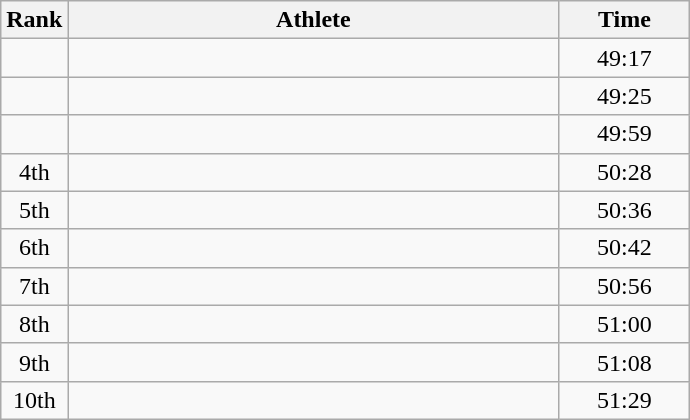<table class=wikitable style=text-align:center>
<tr>
<th>Rank</th>
<th style="width: 20em">Athlete</th>
<th style="width: 5em">Time</th>
</tr>
<tr>
<td></td>
<td align=left></td>
<td>49:17</td>
</tr>
<tr>
<td></td>
<td align=left></td>
<td>49:25</td>
</tr>
<tr>
<td></td>
<td align=left></td>
<td>49:59</td>
</tr>
<tr>
<td>4th</td>
<td align=left></td>
<td>50:28</td>
</tr>
<tr>
<td>5th</td>
<td align=left></td>
<td>50:36</td>
</tr>
<tr>
<td>6th</td>
<td align=left></td>
<td>50:42</td>
</tr>
<tr>
<td>7th</td>
<td align=left></td>
<td>50:56</td>
</tr>
<tr>
<td>8th</td>
<td align=left></td>
<td>51:00</td>
</tr>
<tr>
<td>9th</td>
<td align=left></td>
<td>51:08</td>
</tr>
<tr>
<td>10th</td>
<td align=left></td>
<td>51:29</td>
</tr>
</table>
